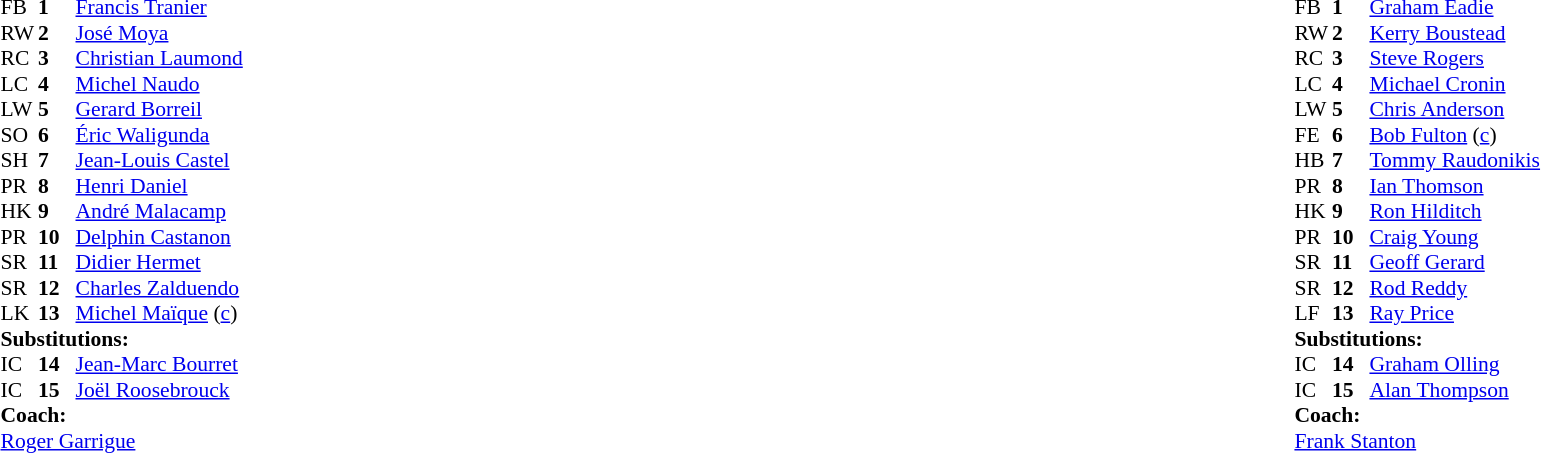<table width="100%">
<tr>
<td valign="top" width="50%"><br><table style="font-size: 90%" cellspacing="0" cellpadding="0">
<tr>
<th width="25"></th>
<th width="25"></th>
</tr>
<tr>
<td>FB</td>
<td><strong>1</strong></td>
<td><a href='#'>Francis Tranier</a></td>
</tr>
<tr>
<td>RW</td>
<td><strong>2</strong></td>
<td><a href='#'>José Moya</a></td>
</tr>
<tr>
<td>RC</td>
<td><strong>3</strong></td>
<td><a href='#'>Christian Laumond</a></td>
</tr>
<tr>
<td>LC</td>
<td><strong>4</strong></td>
<td><a href='#'>Michel Naudo</a></td>
</tr>
<tr>
<td>LW</td>
<td><strong>5</strong></td>
<td><a href='#'>Gerard Borreil</a></td>
</tr>
<tr>
<td>SO</td>
<td><strong>6</strong></td>
<td><a href='#'>Éric Waligunda</a></td>
</tr>
<tr>
<td>SH</td>
<td><strong>7</strong></td>
<td><a href='#'>Jean-Louis Castel</a></td>
</tr>
<tr>
<td>PR</td>
<td><strong>8</strong></td>
<td><a href='#'>Henri Daniel</a></td>
</tr>
<tr>
<td>HK</td>
<td><strong>9</strong></td>
<td><a href='#'>André Malacamp</a></td>
</tr>
<tr>
<td>PR</td>
<td><strong>10</strong></td>
<td><a href='#'>Delphin Castanon</a></td>
</tr>
<tr>
<td>SR</td>
<td><strong>11</strong></td>
<td><a href='#'>Didier Hermet</a></td>
</tr>
<tr>
<td>SR</td>
<td><strong>12</strong></td>
<td><a href='#'>Charles Zalduendo</a></td>
</tr>
<tr>
<td>LK</td>
<td><strong>13</strong></td>
<td><a href='#'>Michel Maïque</a> (<a href='#'>c</a>)</td>
</tr>
<tr>
<td colspan=3><strong>Substitutions:</strong></td>
</tr>
<tr>
<td>IC</td>
<td><strong>14</strong></td>
<td><a href='#'>Jean-Marc Bourret</a></td>
</tr>
<tr>
<td>IC</td>
<td><strong>15</strong></td>
<td><a href='#'>Joël Roosebrouck</a></td>
</tr>
<tr>
<td colspan=3><strong>Coach:</strong></td>
</tr>
<tr>
<td colspan="4"> <a href='#'>Roger Garrigue</a></td>
</tr>
</table>
</td>
<td valign="top" width="50%"><br><table style="font-size: 90%" cellspacing="0" cellpadding="0" align="center">
<tr>
<th width="25"></th>
<th width="25"></th>
</tr>
<tr>
<td>FB</td>
<td><strong>1</strong></td>
<td><a href='#'>Graham Eadie</a></td>
</tr>
<tr>
<td>RW</td>
<td><strong>2</strong></td>
<td><a href='#'>Kerry Boustead</a></td>
</tr>
<tr>
<td>RC</td>
<td><strong>3</strong></td>
<td><a href='#'>Steve Rogers</a></td>
</tr>
<tr>
<td>LC</td>
<td><strong>4</strong></td>
<td><a href='#'>Michael Cronin</a></td>
</tr>
<tr>
<td>LW</td>
<td><strong>5</strong></td>
<td><a href='#'>Chris Anderson</a></td>
</tr>
<tr>
<td>FE</td>
<td><strong>6</strong></td>
<td><a href='#'>Bob Fulton</a> (<a href='#'>c</a>)</td>
</tr>
<tr>
<td>HB</td>
<td><strong>7</strong></td>
<td><a href='#'>Tommy Raudonikis</a></td>
</tr>
<tr>
<td>PR</td>
<td><strong>8</strong></td>
<td><a href='#'>Ian Thomson</a></td>
</tr>
<tr>
<td>HK</td>
<td><strong>9</strong></td>
<td><a href='#'>Ron Hilditch</a></td>
</tr>
<tr>
<td>PR</td>
<td><strong>10</strong></td>
<td><a href='#'>Craig Young</a></td>
</tr>
<tr>
<td>SR</td>
<td><strong>11</strong></td>
<td><a href='#'>Geoff Gerard</a></td>
</tr>
<tr>
<td>SR</td>
<td><strong>12</strong></td>
<td><a href='#'>Rod Reddy</a></td>
</tr>
<tr>
<td>LF</td>
<td><strong>13</strong></td>
<td><a href='#'>Ray Price</a></td>
</tr>
<tr>
<td colspan=3><strong>Substitutions:</strong></td>
</tr>
<tr>
<td>IC</td>
<td><strong>14</strong></td>
<td><a href='#'>Graham Olling</a></td>
</tr>
<tr>
<td>IC</td>
<td><strong>15</strong></td>
<td><a href='#'>Alan Thompson</a></td>
</tr>
<tr>
<td colspan=3><strong>Coach:</strong></td>
</tr>
<tr>
<td colspan="4"> <a href='#'>Frank Stanton</a></td>
</tr>
</table>
</td>
</tr>
</table>
